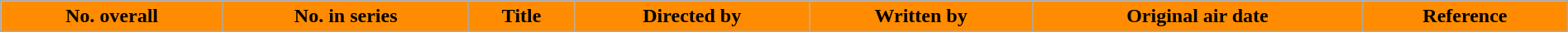<table class="wikitable plainrowheaders" width="100%">
<tr>
<th style="background-color: #FF8C00;">No. overall</th>
<th style="background-color: #FF8C00;">No. in series</th>
<th style="background-color: #FF8C00;">Title</th>
<th style="background-color: #FF8C00;">Directed by</th>
<th style="background-color: #FF8C00;">Written by</th>
<th style="background-color: #FF8C00;">Original air date</th>
<th style="background-color: #FF8C00;">Reference<br>




</th>
</tr>
</table>
